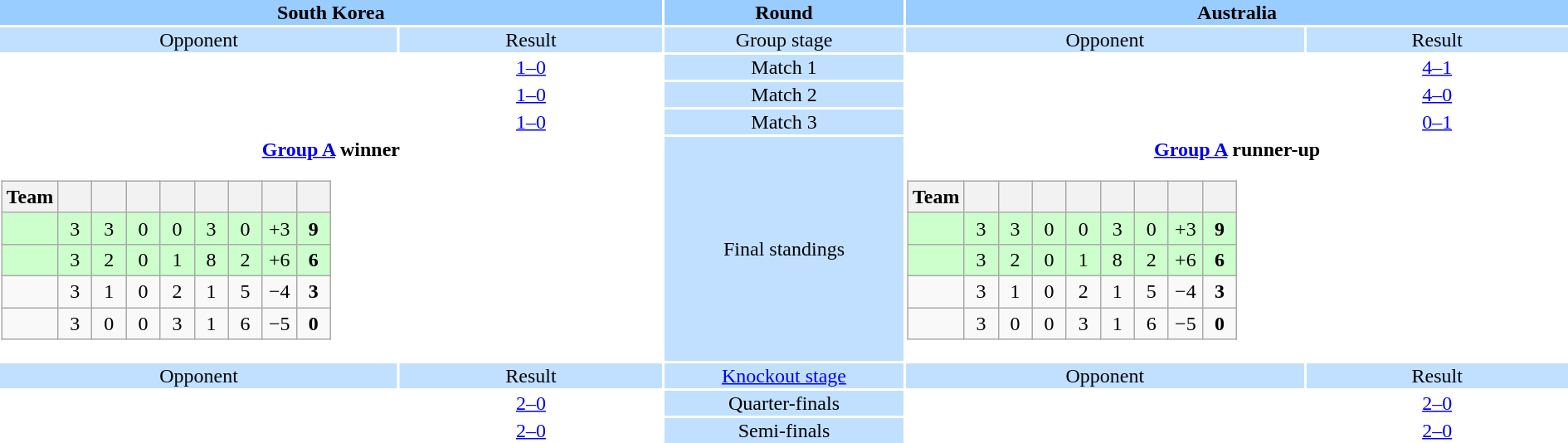<table style="width:100%; text-align:center;">
<tr style="vertical-align:top; background:#9cf;">
<th colspan=2 style="width:1*">South Korea</th>
<th>Round</th>
<th colspan=2 style="width:1*">Australia</th>
</tr>
<tr style="vertical-align:top; background:#c1e0ff;">
<td>Opponent</td>
<td>Result</td>
<td>Group stage</td>
<td>Opponent</td>
<td>Result</td>
</tr>
<tr>
<td></td>
<td><a href='#'>1–0</a></td>
<td style="background:#c1e0ff;">Match 1</td>
<td></td>
<td><a href='#'>4–1</a></td>
</tr>
<tr>
<td></td>
<td><a href='#'>1–0</a></td>
<td style="background:#c1e0ff;">Match 2</td>
<td></td>
<td><a href='#'>4–0</a></td>
</tr>
<tr>
<td></td>
<td><a href='#'>1–0</a></td>
<td style="background:#c1e0ff;">Match 3</td>
<td></td>
<td><a href='#'>0–1</a></td>
</tr>
<tr>
<td colspan="2" style="text-align:center;"><strong><a href='#'>Group A</a> winner</strong><br><table class="wikitable" style="text-align:center;">
<tr>
<th>Team</th>
<th width="20"></th>
<th width="20"></th>
<th width="20"></th>
<th width="20"></th>
<th width="20"></th>
<th width="20"></th>
<th width="20"></th>
<th width="20"></th>
</tr>
<tr style="background:#cfc;">
<td align=left><strong></strong></td>
<td>3</td>
<td>3</td>
<td>0</td>
<td>0</td>
<td>3</td>
<td>0</td>
<td>+3</td>
<td><strong>9</strong></td>
</tr>
<tr style="background:#cfc;">
<td align=left></td>
<td>3</td>
<td>2</td>
<td>0</td>
<td>1</td>
<td>8</td>
<td>2</td>
<td>+6</td>
<td><strong>6</strong></td>
</tr>
<tr>
<td align=left></td>
<td>3</td>
<td>1</td>
<td>0</td>
<td>2</td>
<td>1</td>
<td>5</td>
<td>−4</td>
<td><strong>3</strong></td>
</tr>
<tr>
<td align=left></td>
<td>3</td>
<td>0</td>
<td>0</td>
<td>3</td>
<td>1</td>
<td>6</td>
<td>−5</td>
<td><strong>0</strong></td>
</tr>
</table>
</td>
<td style="background:#c1e0ff;">Final standings</td>
<td colspan="2" style="text-align:center;"><strong><a href='#'>Group A</a> runner-up</strong><br><table class="wikitable" style="text-align:center;">
<tr>
<th>Team</th>
<th width="20"></th>
<th width="20"></th>
<th width="20"></th>
<th width="20"></th>
<th width="20"></th>
<th width="20"></th>
<th width="20"></th>
<th width="20"></th>
</tr>
<tr style="background:#cfc;">
<td align=left></td>
<td>3</td>
<td>3</td>
<td>0</td>
<td>0</td>
<td>3</td>
<td>0</td>
<td>+3</td>
<td><strong>9</strong></td>
</tr>
<tr style="background:#cfc;">
<td align=left><strong></strong></td>
<td>3</td>
<td>2</td>
<td>0</td>
<td>1</td>
<td>8</td>
<td>2</td>
<td>+6</td>
<td><strong>6</strong></td>
</tr>
<tr>
<td align=left></td>
<td>3</td>
<td>1</td>
<td>0</td>
<td>2</td>
<td>1</td>
<td>5</td>
<td>−4</td>
<td><strong>3</strong></td>
</tr>
<tr>
<td align=left></td>
<td>3</td>
<td>0</td>
<td>0</td>
<td>3</td>
<td>1</td>
<td>6</td>
<td>−5</td>
<td><strong>0</strong></td>
</tr>
</table>
</td>
</tr>
<tr style="vertical-align:top; background:#c1e0ff;">
<td>Opponent</td>
<td>Result</td>
<td><a href='#'>Knockout stage</a></td>
<td>Opponent</td>
<td>Result</td>
</tr>
<tr>
<td></td>
<td><a href='#'>2–0</a> </td>
<td style="background:#c1e0ff;">Quarter-finals</td>
<td></td>
<td><a href='#'>2–0</a></td>
</tr>
<tr>
<td></td>
<td><a href='#'>2–0</a></td>
<td style="background:#c1e0ff;">Semi-finals</td>
<td></td>
<td><a href='#'>2–0</a></td>
</tr>
</table>
